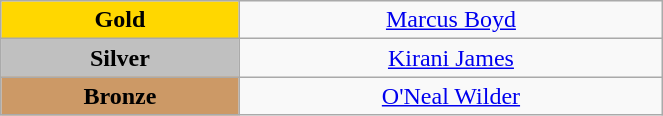<table class="wikitable" style="text-align:center; " width="35%">
<tr>
<td bgcolor="gold"><strong>Gold</strong></td>
<td><a href='#'>Marcus Boyd</a><br>  <small><em></em></small></td>
</tr>
<tr>
<td bgcolor="silver"><strong>Silver</strong></td>
<td><a href='#'>Kirani James</a><br>  <small><em></em></small></td>
</tr>
<tr>
<td bgcolor="CC9966"><strong>Bronze</strong></td>
<td><a href='#'>O'Neal Wilder</a><br>  <small><em></em></small></td>
</tr>
</table>
